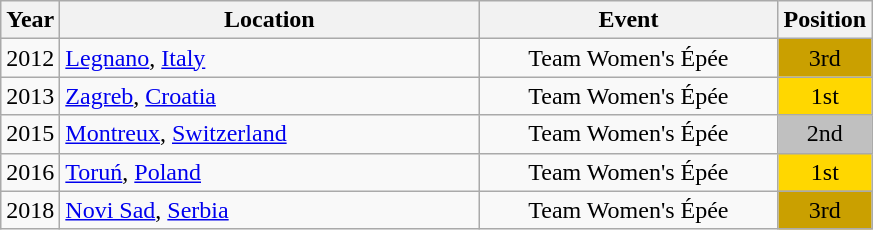<table class="wikitable" style="text-align:center;">
<tr>
<th>Year</th>
<th style="width:17em">Location</th>
<th style="width:12em">Event</th>
<th>Position</th>
</tr>
<tr>
<td>2012</td>
<td rowspan="1" align="left"> <a href='#'>Legnano</a>, <a href='#'>Italy</a></td>
<td>Team Women's Épée</td>
<td bgcolor="caramel">3rd</td>
</tr>
<tr>
<td>2013</td>
<td rowspan="1" align="left"> <a href='#'>Zagreb</a>, <a href='#'>Croatia</a></td>
<td>Team Women's Épée</td>
<td bgcolor="gold">1st</td>
</tr>
<tr>
<td>2015</td>
<td rowspan="1" align="left"> <a href='#'>Montreux</a>, <a href='#'>Switzerland</a></td>
<td>Team Women's Épée</td>
<td bgcolor="silver">2nd</td>
</tr>
<tr>
<td>2016</td>
<td rowspan="1" align="left"> <a href='#'>Toruń</a>, <a href='#'>Poland</a></td>
<td>Team Women's Épée</td>
<td bgcolor="gold">1st</td>
</tr>
<tr>
<td>2018</td>
<td rowspan="1" align="left"> <a href='#'>Novi Sad</a>, <a href='#'>Serbia</a></td>
<td>Team Women's Épée</td>
<td bgcolor="caramel">3rd</td>
</tr>
</table>
